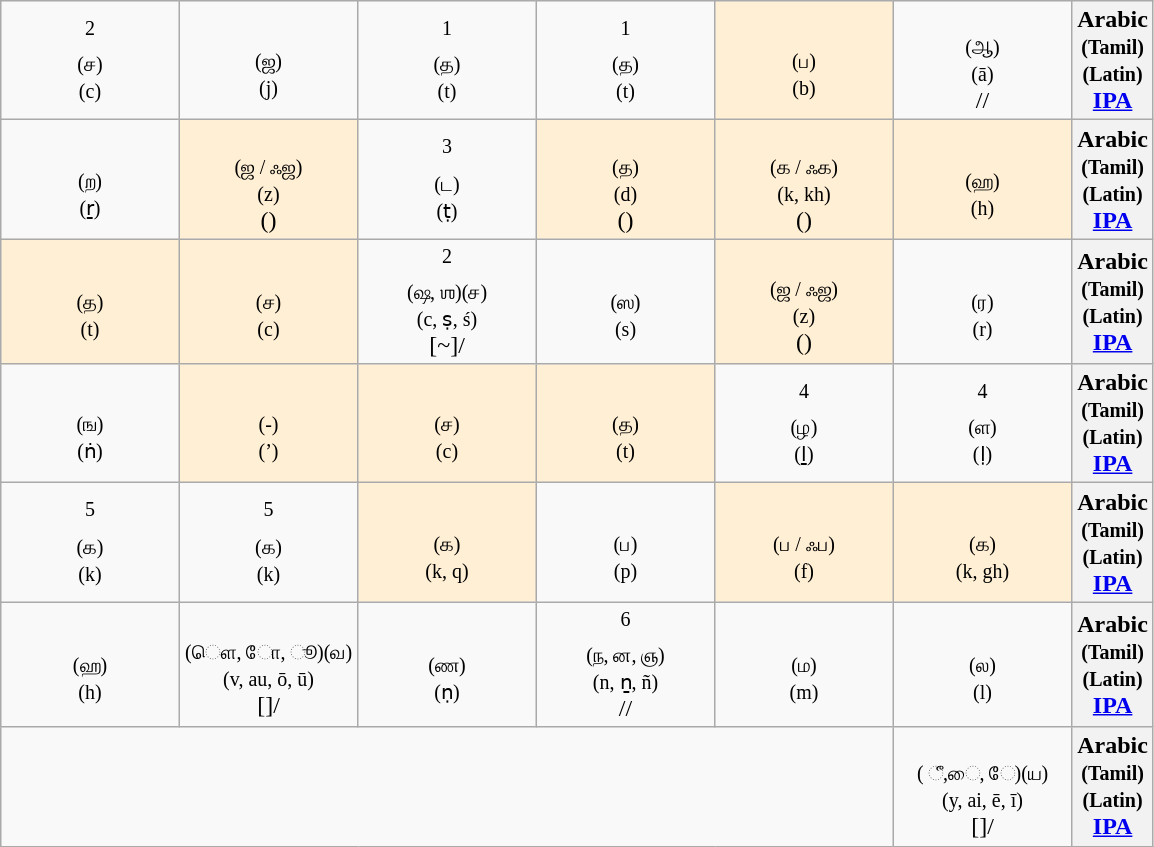<table class="wikitable Unicode" dir="rtl">
<tr>
<th>Arabic<br><small>(Tamil)</small><br><small>(Latin)</small><br><a href='#'>IPA</a></th>
<td style="width:7em; text-align:center; padding: 3px;"><span></span><br><small>‌(ஆ)<br>(ā)</small><br>//</td>
<td style="width:7em; text-align:center; padding: 3px;" bgcolor="#FFEFD5"><span></span><br><small>‌(ப)<br>(b)</small><br></td>
<td style="width:7em; text-align:center; padding: 3px;"><span></span> <sup>1</sup><br><small>‌(த)<br>(t)</small><br></td>
<td style="width:7em; text-align:center; padding: 3px;"><span></span> <sup>1</sup><br><small>‌(த)<br>(t)</small><br></td>
<td style="width:7em; text-align:center; padding: 3px;"><span></span><br><small>‌(ஜ)<br>(j)</small><br></td>
<td style="width:7em; text-align:center; padding: 3px;"><span></span> <sup>2</sup><br><small>‌(ச)<br>(c)</small><br></td>
</tr>
<tr>
<th>Arabic<br><small>(Tamil)</small><br><small>(Latin)</small><br><a href='#'>IPA</a></th>
<td style="width:7em; text-align:center; padding: 3px;" bgcolor="#FFEFD5"><span></span><br><small>‌(ஹ)<br>(h)</small><br></td>
<td style="width:7em; text-align:center; padding: 3px;" bgcolor="#FFEFD5"><span></span><br><small>‌(க / ஃக)<br>(k, kh)</small><br>()</td>
<td style="width:7em; text-align:center; padding: 3px;" bgcolor="#FFEFD5"><span></span><br><small>‌(த)<br>(d)</small><br>()</td>
<td style="width:7em; text-align:center; padding: 3px;"><span></span> <sup>3</sup><br><small>‌(ட)<br>(ṭ)</small><br></td>
<td style="width:7em; text-align:center; padding: 3px;" bgcolor="#FFEFD5"><span></span><br><small>‌(ஜ / ஃஜ)<br>(z)</small><br>()</td>
<td style="width:7em; text-align:center; padding: 3px;"><span></span><br><small>‌(ற)<br>(ṟ)</small><br></td>
</tr>
<tr>
<th>Arabic<br><small>(Tamil)</small><br><small>(Latin)</small><br><a href='#'>IPA</a></th>
<td style="width:7em; text-align:center; padding: 3px;"><span></span><br><small>‌(ர)<br>(r)</small><br></td>
<td style="width:7em; text-align:center; padding: 3px;" bgcolor="#FFEFD5"><span></span><br><small>‌(ஜ / ஃஜ)<br>(z)</small><br>()</td>
<td style="width:7em; text-align:center; padding: 3px;"><span></span><br><small>‌(ஸ)<br>(s)</small><br></td>
<td style="width:7em; text-align:center; padding: 3px;"><span></span> <sup>2</sup><br><small>‌(ச)(ஷ, ஶ)<br>(c, ṣ, ś)</small><br>/[~]</td>
<td style="width:7em; text-align:center; padding: 3px;" bgcolor="#FFEFD5"><span></span><br><small>‌(ச)<br>(c)</small><br></td>
<td style="width:7em; text-align:center; padding: 3px;" bgcolor="#FFEFD5"><span></span><br><small>‌(த)<br>(t)</small><br></td>
</tr>
<tr>
<th>Arabic<br><small>(Tamil)</small><br><small>(Latin)</small><br><a href='#'>IPA</a></th>
<td style="width:7em; text-align:center; padding: 3px;"><span></span> <sup>4</sup><br><small>‌(ள)<br>(ḷ)</small><br></td>
<td style="width:7em; text-align:center; padding: 3px;"><span></span> <sup>4</sup><br><small>‌(ழ)<br>(ḻ)</small><br></td>
<td style="width:7em; text-align:center; padding: 3px;" bgcolor="#FFEFD5"><span></span><br><small>‌(த)<br>(t)</small><br></td>
<td style="width:7em; text-align:center; padding: 3px;" bgcolor="#FFEFD5"><span></span><br><small>‌(ச)<br>(c)</small><br></td>
<td style="width:7em; text-align:center; padding: 3px;" bgcolor="#FFEFD5"><span></span><br><small>‌(-)<br>(’)</small><br></td>
<td style="width:7em; text-align:center; padding: 3px;"><span></span><br><small>‌(ங)<br>(ṅ)</small><br></td>
</tr>
<tr>
<th>Arabic<br><small>(Tamil)</small><br><small>(Latin)</small><br><a href='#'>IPA</a></th>
<td style="width:7em; text-align:center; padding: 3px;" bgcolor="#FFEFD5"><span></span><br><small>‌(க)<br>(k, gh)</small><br></td>
<td style="width:7em; text-align:center; padding: 3px;" bgcolor="#FFEFD5"><span></span><br><small>‌(ப / ஃப)<br>(f)</small><br></td>
<td style="width:7em; text-align:center; padding: 3px;"><span></span><br><small>‌(ப)<br>(p)</small><br></td>
<td style="width:7em; text-align:center; padding: 3px;" bgcolor="#FFEFD5"><span></span><br><small>‌(க)<br>(k, q)</small><br></td>
<td style="width:7em; text-align:center; padding: 3px;"><span></span> <sup>5</sup><br><small>‌(க)<br>(k)</small><br></td>
<td style="width:7em; text-align:center; padding: 3px;"><span></span> <sup>5</sup><br><small>‌(க)<br>(k)</small><br></td>
</tr>
<tr>
<th>Arabic<br><small>(Tamil)</small><br><small>(Latin)</small><br><a href='#'>IPA</a></th>
<td style="width:7em; text-align:center; padding: 3px;"><span></span><br><small>‌(ல)<br>(l)</small><br></td>
<td style="width:7em; text-align:center; padding: 3px;"><span></span><br><small>‌(ம)<br>(m)</small><br></td>
<td style="width:7em; text-align:center; padding: 3px;"><span></span> <sup>6</sup><br><small>‌(ந, ன, ஞ)<br>(n, ṉ, ñ)</small><br>//</td>
<td style="width:7em; text-align:center; padding: 3px;"><span></span><br><small>‌(ண)<br>(ṇ)</small><br></td>
<td style="width:7em; text-align:center; padding: 3px;"><span></span><br><small>‌(வ)(ௌ, ோ, ூ)<br>(v, au, ō, ū)</small><br>/[]</td>
<td style="width:7em; text-align:center; padding: 3px;"><span></span><br><small>‌(ஹ)<br>(h)</small><br></td>
</tr>
<tr>
<th>Arabic<br><small>(Tamil)</small><br><small>(Latin)</small><br><a href='#'>IPA</a></th>
<td style="width:7em; text-align:center; padding: 3px;"><span></span><br><small>‌(ய)(ை, ே, ீ)<br>(y, ai, ē, ī)</small><br>/[]</td>
</tr>
</table>
